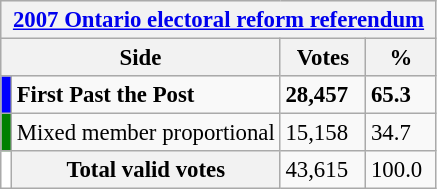<table class="wikitable" style="font-size: 95%; clear:both">
<tr style="background-color:#E9E9E9">
<th colspan=4><a href='#'>2007 Ontario electoral reform referendum</a></th>
</tr>
<tr style="background-color:#E9E9E9">
<th colspan=2 style="width: 130px">Side</th>
<th style="width: 50px">Votes</th>
<th style="width: 40px">%</th>
</tr>
<tr>
<td bgcolor="blue"></td>
<td><strong>First Past the Post</strong></td>
<td><strong>28,457</strong></td>
<td><strong>65.3</strong></td>
</tr>
<tr>
<td bgcolor="green"></td>
<td>Mixed member proportional</td>
<td>15,158</td>
<td>34.7</td>
</tr>
<tr>
<td bgcolor="white"></td>
<th>Total valid votes</th>
<td>43,615</td>
<td>100.0</td>
</tr>
</table>
